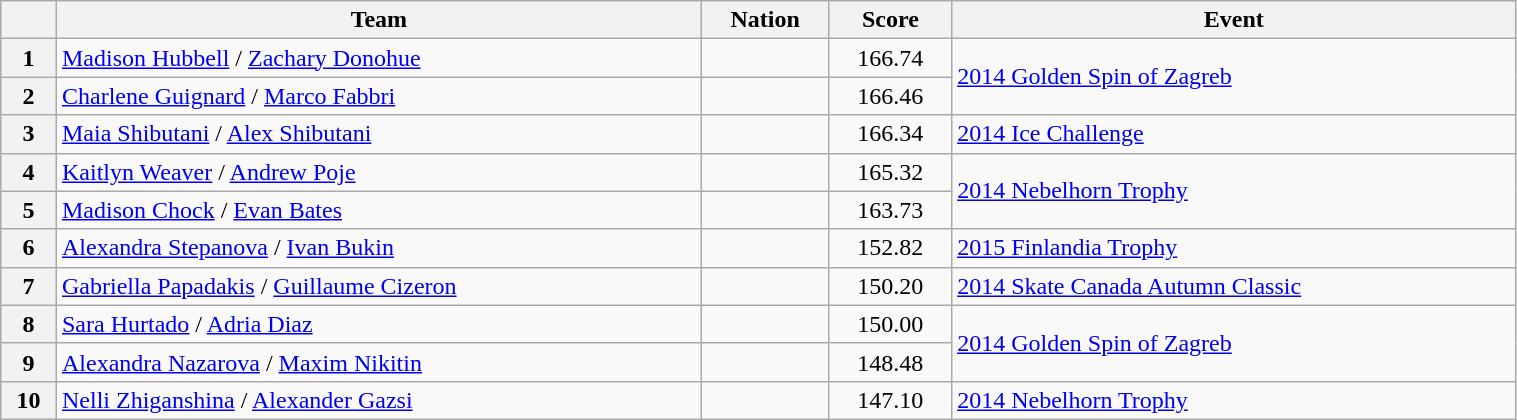<table class="wikitable sortable" style="text-align:left; width:80%">
<tr>
<th scope="col"></th>
<th scope="col">Team</th>
<th scope="col">Nation</th>
<th scope="col">Score</th>
<th scope="col">Event</th>
</tr>
<tr>
<th scope="row">1</th>
<td><a href='#'>Madison Hubbell</a> / <a href='#'>Zachary Donohue</a></td>
<td></td>
<td style="text-align:center;">166.74</td>
<td rowspan="2"><a href='#'>2014 Golden Spin of Zagreb</a></td>
</tr>
<tr>
<th scope="row">2</th>
<td><a href='#'>Charlene Guignard</a> / <a href='#'>Marco Fabbri</a></td>
<td></td>
<td style="text-align:center;">166.46</td>
</tr>
<tr>
<th scope="row">3</th>
<td><a href='#'>Maia Shibutani</a> / <a href='#'>Alex Shibutani</a></td>
<td></td>
<td style="text-align:center;">166.34</td>
<td><a href='#'>2014 Ice Challenge</a></td>
</tr>
<tr>
<th scope="row">4</th>
<td><a href='#'>Kaitlyn Weaver</a> / <a href='#'>Andrew Poje</a></td>
<td></td>
<td style="text-align:center;">165.32</td>
<td rowspan="2"><a href='#'>2014 Nebelhorn Trophy</a></td>
</tr>
<tr>
<th scope="row">5</th>
<td><a href='#'>Madison Chock</a> / <a href='#'>Evan Bates</a></td>
<td></td>
<td style="text-align:center;">163.73</td>
</tr>
<tr>
<th scope="row">6</th>
<td><a href='#'>Alexandra Stepanova</a> / <a href='#'>Ivan Bukin</a></td>
<td></td>
<td style="text-align:center;">152.82</td>
<td><a href='#'>2015 Finlandia Trophy</a></td>
</tr>
<tr>
<th scope="row">7</th>
<td><a href='#'>Gabriella Papadakis</a> / <a href='#'>Guillaume Cizeron</a></td>
<td></td>
<td style="text-align:center;">150.20</td>
<td><a href='#'>2014 Skate Canada Autumn Classic</a></td>
</tr>
<tr>
<th scope="row">8</th>
<td><a href='#'>Sara Hurtado</a> / <a href='#'>Adria Diaz</a></td>
<td></td>
<td style="text-align:center;">150.00</td>
<td rowspan="2"><a href='#'>2014 Golden Spin of Zagreb</a></td>
</tr>
<tr>
<th scope="row">9</th>
<td><a href='#'>Alexandra Nazarova</a> / <a href='#'>Maxim Nikitin</a></td>
<td></td>
<td style="text-align:center;">148.48</td>
</tr>
<tr>
<th scope="row">10</th>
<td><a href='#'>Nelli Zhiganshina</a> / <a href='#'>Alexander Gazsi</a></td>
<td></td>
<td style="text-align:center;">147.10</td>
<td><a href='#'>2014 Nebelhorn Trophy</a></td>
</tr>
</table>
